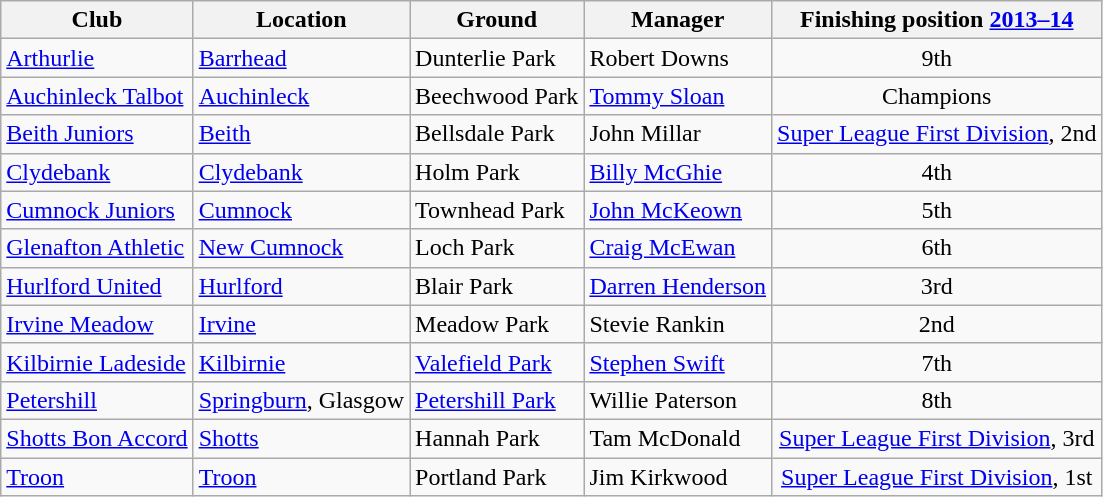<table class="wikitable sortable">
<tr>
<th>Club</th>
<th>Location</th>
<th>Ground</th>
<th>Manager</th>
<th>Finishing position <a href='#'>2013–14</a></th>
</tr>
<tr>
<td style="text-align:left;"><a href='#'>Arthurlie</a></td>
<td><a href='#'>Barrhead</a></td>
<td>Dunterlie Park</td>
<td>Robert Downs</td>
<td align="center">9th</td>
</tr>
<tr>
<td style="text-align:left;"><a href='#'>Auchinleck Talbot</a></td>
<td><a href='#'>Auchinleck</a></td>
<td>Beechwood Park</td>
<td><a href='#'>Tommy Sloan</a></td>
<td align="center">Champions</td>
</tr>
<tr>
<td style="text-align:left;"><a href='#'>Beith Juniors</a></td>
<td><a href='#'>Beith</a></td>
<td>Bellsdale Park</td>
<td>John Millar</td>
<td align="center"><a href='#'>Super League First Division</a>, 2nd</td>
</tr>
<tr>
<td style="text-align:left;"><a href='#'>Clydebank</a></td>
<td><a href='#'>Clydebank</a></td>
<td>Holm Park</td>
<td><a href='#'>Billy McGhie</a></td>
<td align="center">4th</td>
</tr>
<tr>
<td style="text-align:left;"><a href='#'>Cumnock Juniors</a></td>
<td><a href='#'>Cumnock</a></td>
<td>Townhead Park</td>
<td><a href='#'>John McKeown</a></td>
<td align="center">5th</td>
</tr>
<tr>
<td style="text-align:left;"><a href='#'>Glenafton Athletic</a></td>
<td><a href='#'>New Cumnock</a></td>
<td>Loch Park</td>
<td><a href='#'>Craig McEwan</a></td>
<td align="center">6th</td>
</tr>
<tr>
<td style="text-align:left;"><a href='#'>Hurlford United</a></td>
<td><a href='#'>Hurlford</a></td>
<td>Blair Park</td>
<td><a href='#'>Darren Henderson</a></td>
<td align="center">3rd</td>
</tr>
<tr>
<td style="text-align:left;"><a href='#'>Irvine Meadow</a></td>
<td><a href='#'>Irvine</a></td>
<td>Meadow Park</td>
<td>Stevie Rankin</td>
<td align="center">2nd</td>
</tr>
<tr>
<td style="text-align:left;"><a href='#'>Kilbirnie Ladeside</a></td>
<td><a href='#'>Kilbirnie</a></td>
<td><a href='#'>Valefield Park</a></td>
<td><a href='#'>Stephen Swift</a></td>
<td align="center">7th</td>
</tr>
<tr>
<td style="text-align:left;"><a href='#'>Petershill</a></td>
<td><a href='#'>Springburn</a>, Glasgow</td>
<td><a href='#'>Petershill Park</a></td>
<td>Willie Paterson</td>
<td align="center">8th</td>
</tr>
<tr>
<td style="text-align:left;"><a href='#'>Shotts Bon Accord</a></td>
<td><a href='#'>Shotts</a></td>
<td>Hannah Park</td>
<td>Tam McDonald</td>
<td align="center"><a href='#'>Super League First Division</a>, 3rd</td>
</tr>
<tr>
<td style="text-align:left;"><a href='#'>Troon</a></td>
<td><a href='#'>Troon</a></td>
<td>Portland Park</td>
<td>Jim Kirkwood</td>
<td align="center"><a href='#'>Super League First Division</a>, 1st</td>
</tr>
</table>
